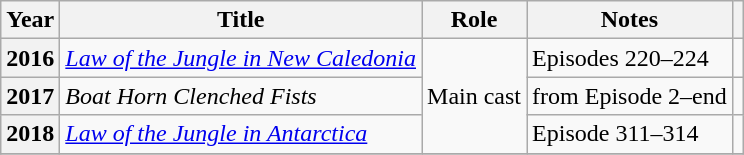<table class="wikitable sortable plainrowheaders">
<tr>
<th scope="col">Year</th>
<th scope="col">Title</th>
<th scope="col">Role</th>
<th scope="col" class="unsortable">Notes</th>
<th scope="col" class="unsortable"></th>
</tr>
<tr>
<th scope="row">2016</th>
<td><em><a href='#'>Law of the Jungle in New Caledonia</a></em></td>
<td rowspan="3">Main cast</td>
<td>Episodes 220–224</td>
<td></td>
</tr>
<tr>
<th scope="row">2017</th>
<td><em>Boat Horn Clenched Fists</em></td>
<td>from Episode 2–end</td>
<td></td>
</tr>
<tr>
<th scope="row">2018</th>
<td><em><a href='#'>Law of the Jungle in Antarctica</a></em></td>
<td>Episode 311–314</td>
<td></td>
</tr>
<tr>
</tr>
</table>
